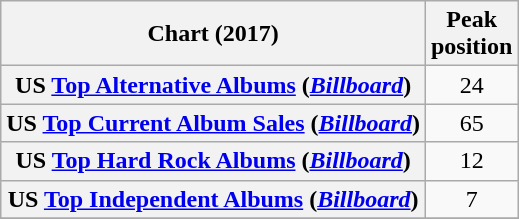<table class="wikitable sortable plainrowheaders" style="text-align:center">
<tr>
<th scope="col">Chart (2017)</th>
<th scope="col">Peak<br>position</th>
</tr>
<tr>
<th scope="row">US <a href='#'>Top Alternative Albums</a> (<em><a href='#'>Billboard</a></em>)</th>
<td align="center">24</td>
</tr>
<tr>
<th scope="row">US <a href='#'>Top Current Album Sales</a> (<em><a href='#'>Billboard</a></em>)</th>
<td align="center">65</td>
</tr>
<tr>
<th scope="row">US <a href='#'>Top Hard Rock Albums</a> (<em><a href='#'>Billboard</a></em>)</th>
<td align="center">12</td>
</tr>
<tr>
<th scope="row">US <a href='#'>Top Independent Albums</a> (<em><a href='#'>Billboard</a></em>)</th>
<td align="center">7</td>
</tr>
<tr>
</tr>
</table>
